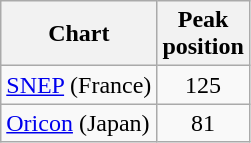<table class="wikitable">
<tr>
<th>Chart</th>
<th>Peak<br>position</th>
</tr>
<tr>
<td><a href='#'>SNEP</a> (France)</td>
<td align=center>125</td>
</tr>
<tr>
<td><a href='#'>Oricon</a> (Japan)</td>
<td align=center>81</td>
</tr>
</table>
